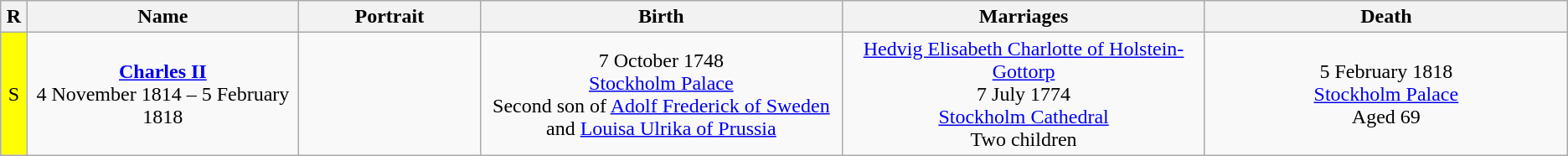<table style="text-align:center" class="wikitable">
<tr>
<th width=1%>R</th>
<th width=15%>Name</th>
<th width=10%>Portrait</th>
<th width=20%>Birth</th>
<th width=20%>Marriages</th>
<th width=20%>Death</th>
</tr>
<tr>
<td style="background-color:#FF0; text-align:center">S</td>
<td><strong><a href='#'>Charles II</a></strong><br>4 November 1814 – 5 February 1818<br></td>
<td></td>
<td>7 October 1748<br><a href='#'>Stockholm Palace</a><br>Second son of <a href='#'>Adolf Frederick of Sweden</a> and <a href='#'>Louisa Ulrika of Prussia</a></td>
<td><a href='#'>Hedvig Elisabeth Charlotte of Holstein-Gottorp</a><br>7 July 1774<br><a href='#'>Stockholm Cathedral</a><br>Two children</td>
<td>5 February 1818<br><a href='#'>Stockholm Palace</a><br>Aged 69</td>
</tr>
</table>
